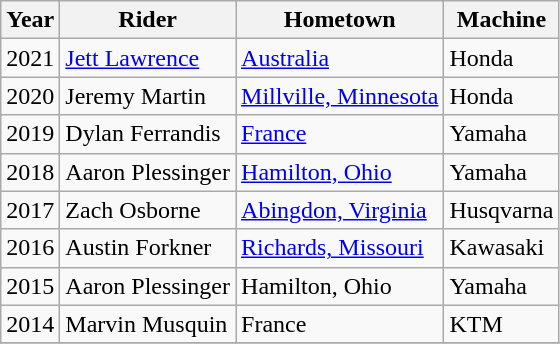<table class="wikitable">
<tr>
<th>Year</th>
<th>Rider</th>
<th>Hometown</th>
<th>Machine</th>
</tr>
<tr>
<td>2021</td>
<td><a href='#'>Jett Lawrence</a></td>
<td><a href='#'>Australia</a></td>
<td>Honda</td>
</tr>
<tr>
<td>2020</td>
<td>Jeremy Martin</td>
<td><a href='#'>Millville, Minnesota</a></td>
<td>Honda</td>
</tr>
<tr>
<td>2019</td>
<td>Dylan Ferrandis</td>
<td><a href='#'>France</a></td>
<td>Yamaha</td>
</tr>
<tr>
<td>2018</td>
<td>Aaron Plessinger</td>
<td><a href='#'>Hamilton, Ohio</a></td>
<td>Yamaha</td>
</tr>
<tr>
<td>2017</td>
<td>Zach Osborne</td>
<td><a href='#'>Abingdon, Virginia</a></td>
<td>Husqvarna</td>
</tr>
<tr>
<td>2016</td>
<td>Austin Forkner</td>
<td><a href='#'>Richards, Missouri</a></td>
<td>Kawasaki</td>
</tr>
<tr>
<td>2015</td>
<td>Aaron Plessinger</td>
<td>Hamilton, Ohio</td>
<td>Yamaha</td>
</tr>
<tr>
<td>2014</td>
<td>Marvin Musquin</td>
<td>France</td>
<td>KTM</td>
</tr>
<tr>
</tr>
</table>
